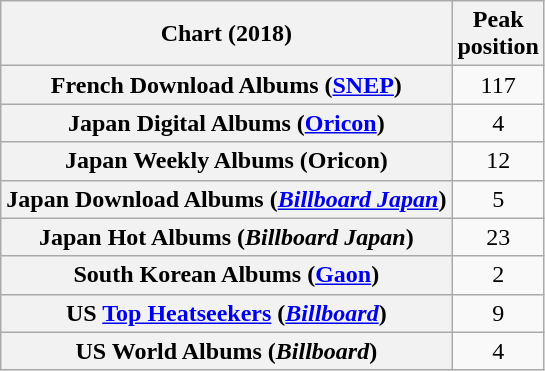<table class="wikitable plainrowheaders" style="text-align:center">
<tr>
<th scope="col">Chart (2018)</th>
<th scope="col">Peak<br> position</th>
</tr>
<tr>
<th scope="row">French Download Albums (<a href='#'>SNEP</a>)</th>
<td>117</td>
</tr>
<tr>
<th scope="row">Japan Digital Albums (<a href='#'>Oricon</a>)</th>
<td>4</td>
</tr>
<tr>
<th scope="row">Japan Weekly Albums (Oricon)</th>
<td>12</td>
</tr>
<tr>
<th scope="row">Japan Download Albums (<em><a href='#'>Billboard Japan</a></em>)</th>
<td>5</td>
</tr>
<tr>
<th scope="row">Japan Hot Albums (<em>Billboard Japan</em>)</th>
<td>23</td>
</tr>
<tr>
<th scope="row">South Korean Albums (<a href='#'>Gaon</a>)</th>
<td>2</td>
</tr>
<tr>
<th scope="row">US <a href='#'>Top Heatseekers</a> (<em><a href='#'>Billboard</a></em>)</th>
<td>9</td>
</tr>
<tr>
<th scope="row">US World Albums (<em>Billboard</em>)</th>
<td>4</td>
</tr>
</table>
